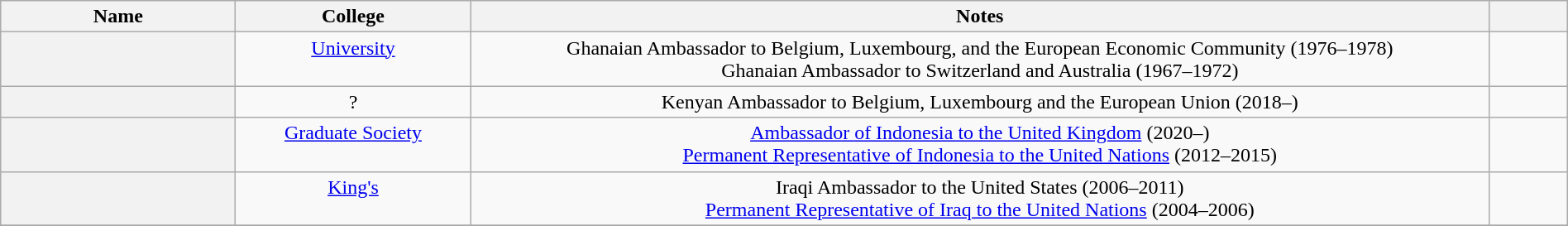<table class="wikitable sortable" style="width:100%">
<tr>
<th width="15%">Name</th>
<th width="15%">College</th>
<th width="65%">Notes</th>
<th width="5%"></th>
</tr>
<tr valign="top">
<th scope=row></th>
<td align="center"><a href='#'>University</a></td>
<td align="center">Ghanaian Ambassador to Belgium, Luxembourg, and the European Economic Community (1976–1978) <br> Ghanaian Ambassador to Switzerland and Australia (1967–1972)</td>
<td align="center"></td>
</tr>
<tr valign="top">
<th scope=row></th>
<td align="center">?</td>
<td align="center">Kenyan Ambassador to Belgium, Luxembourg and the European Union (2018–)</td>
<td align="center"></td>
</tr>
<tr valign="top">
<th scope=row></th>
<td align="center"><a href='#'>Graduate Society</a></td>
<td align="center"><a href='#'>Ambassador of Indonesia to the United Kingdom</a> (2020–)<br><a href='#'>Permanent Representative of Indonesia to the United Nations</a> (2012–2015)</td>
<td align="center"></td>
</tr>
<tr valign="top">
<th scope=row></th>
<td align="center"><a href='#'>King's</a></td>
<td align="center">Iraqi Ambassador to the United States (2006–2011) <br> <a href='#'>Permanent Representative of Iraq to the United Nations</a> (2004–2006)</td>
<td align="center"></td>
</tr>
<tr valign="top">
</tr>
</table>
